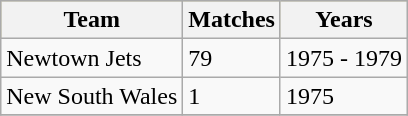<table class="wikitable">
<tr bgcolor=#bdb76b>
<th>Team</th>
<th>Matches</th>
<th>Years</th>
</tr>
<tr>
<td>Newtown Jets</td>
<td>79</td>
<td>1975 - 1979</td>
</tr>
<tr>
<td>New South Wales</td>
<td>1</td>
<td>1975</td>
</tr>
<tr>
</tr>
</table>
